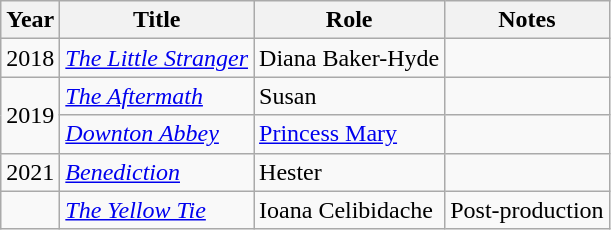<table class="wikitable">
<tr>
<th scope="col">Year</th>
<th scope="col">Title</th>
<th scope="col">Role</th>
<th scope="col">Notes</th>
</tr>
<tr>
<td>2018</td>
<td><em><a href='#'>The Little Stranger</a></em></td>
<td>Diana Baker-Hyde</td>
<td></td>
</tr>
<tr>
<td rowspan="2">2019</td>
<td><em><a href='#'>The Aftermath</a></em></td>
<td>Susan</td>
<td></td>
</tr>
<tr>
<td><em><a href='#'>Downton Abbey</a></em></td>
<td><a href='#'>Princess Mary</a></td>
<td></td>
</tr>
<tr>
<td>2021</td>
<td><em><a href='#'>Benediction</a></em></td>
<td>Hester</td>
<td></td>
</tr>
<tr>
<td></td>
<td><em><a href='#'>The Yellow Tie</a></em></td>
<td>Ioana Celibidache</td>
<td>Post-production</td>
</tr>
</table>
